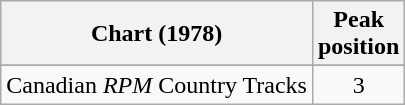<table class="wikitable sortable">
<tr>
<th align="left">Chart (1978)</th>
<th align="center">Peak<br>position</th>
</tr>
<tr>
</tr>
<tr>
<td align="left">Canadian <em>RPM</em> Country Tracks</td>
<td align="center">3</td>
</tr>
</table>
